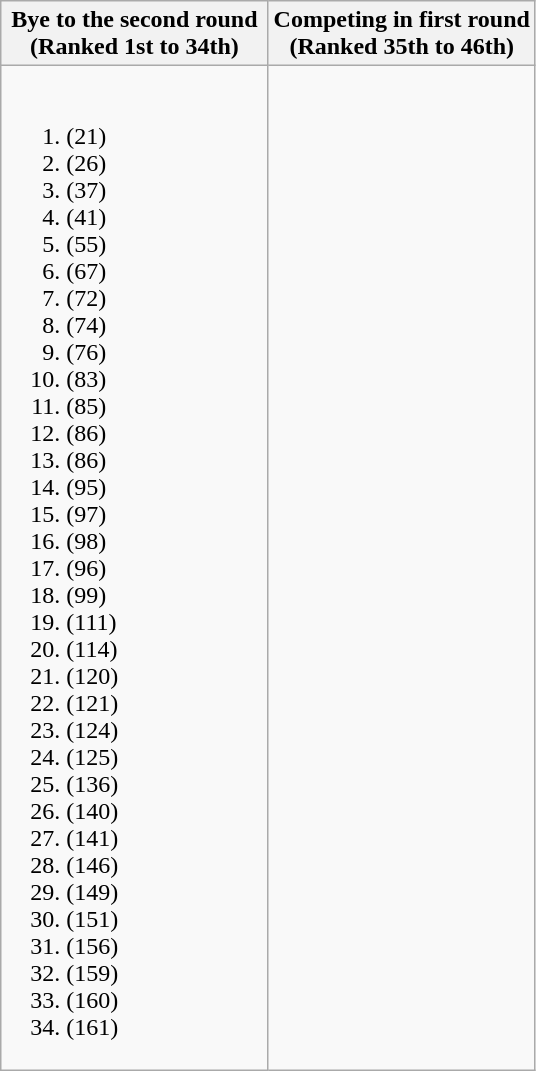<table class="wikitable">
<tr>
<th style="width:50%">Bye to the second round<br>(Ranked 1st to 34th)</th>
<th style="width:50%">Competing in first round<br>(Ranked 35th to 46th)</th>
</tr>
<tr valign=top>
<td><br><ol><li> (21)</li><li> (26)</li><li> (37)</li><li> (41)</li><li> (55)</li><li> (67)</li><li> (72)</li><li> (74)</li><li> (76)</li><li> (83)</li><li> (85)</li><li> (86)</li><li> (86)</li><li> (95)</li><li> (97)</li><li> (98)</li><li> (96)</li><li> (99)</li><li> (111)</li><li> (114)</li><li> (120)</li><li> (121)</li><li> (124)</li><li> (125)</li><li> (136)</li><li> (140)</li><li> (141)</li><li> (146)</li><li> (149)</li><li> (151)</li><li> (156)</li><li> (159)</li><li> (160)</li><li> (161)</li></ol></td>
<td></td>
</tr>
</table>
